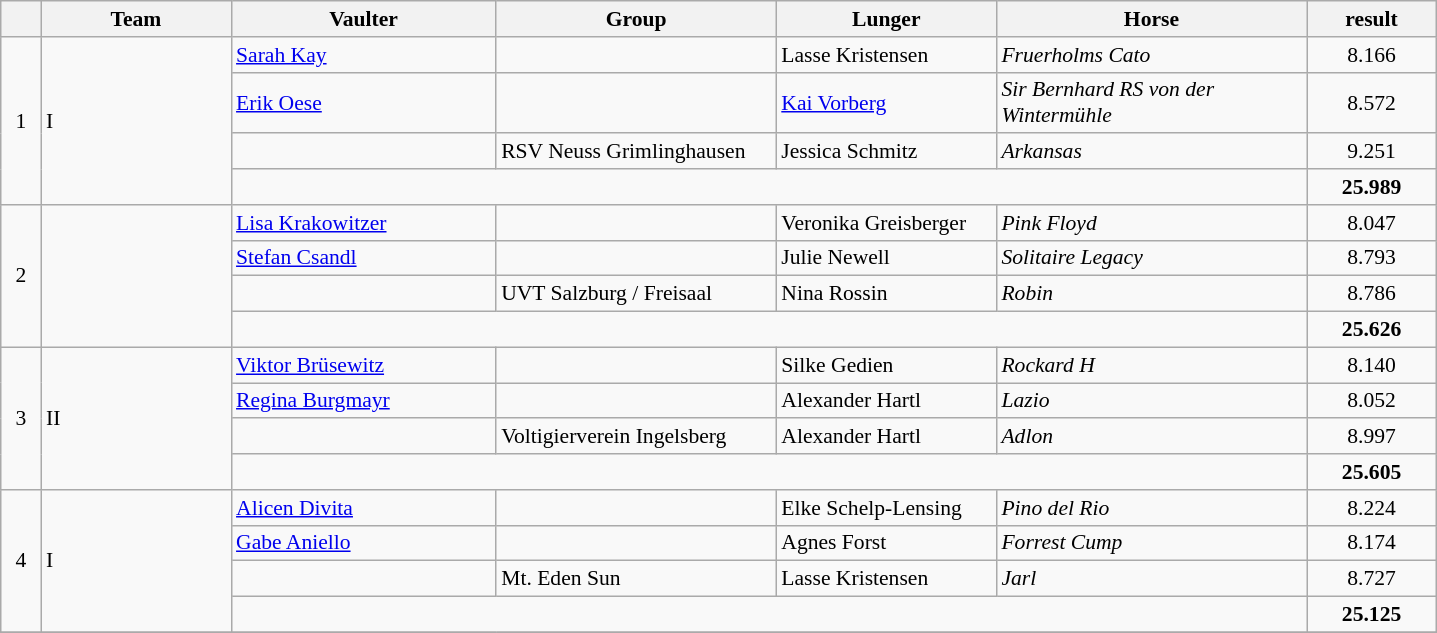<table class="wikitable" style="font-size: 90%">
<tr>
<th width=20></th>
<th width=120>Team</th>
<th width=170>Vaulter</th>
<th width=180>Group</th>
<th width=140>Lunger</th>
<th width=200>Horse</th>
<th width=80>result</th>
</tr>
<tr>
<td rowspan=4 align=center>1</td>
<td rowspan=4> I</td>
<td><a href='#'>Sarah Kay</a></td>
<td></td>
<td>Lasse Kristensen</td>
<td><em>Fruerholms Cato</em></td>
<td align=center>8.166</td>
</tr>
<tr>
<td><a href='#'>Erik Oese</a></td>
<td></td>
<td><a href='#'>Kai Vorberg</a></td>
<td><em>Sir Bernhard RS von der Wintermühle</em></td>
<td align=center>8.572</td>
</tr>
<tr>
<td></td>
<td>RSV Neuss Grimlinghausen</td>
<td>Jessica Schmitz</td>
<td><em>Arkansas</em></td>
<td align=center>9.251</td>
</tr>
<tr>
<td colspan=4></td>
<td align=center><strong>25.989</strong></td>
</tr>
<tr>
<td rowspan=4 align=center>2</td>
<td rowspan=4></td>
<td><a href='#'>Lisa Krakowitzer</a></td>
<td></td>
<td>Veronika Greisberger</td>
<td><em>Pink Floyd</em></td>
<td align=center>8.047</td>
</tr>
<tr>
<td><a href='#'>Stefan Csandl</a></td>
<td></td>
<td>Julie Newell</td>
<td><em>Solitaire Legacy</em></td>
<td align=center>8.793</td>
</tr>
<tr>
<td></td>
<td>UVT Salzburg / Freisaal</td>
<td>Nina Rossin</td>
<td><em>Robin</em></td>
<td align=center>8.786</td>
</tr>
<tr>
<td colspan=4></td>
<td align=center><strong>25.626</strong></td>
</tr>
<tr>
<td rowspan=4 align=center>3</td>
<td rowspan=4> II</td>
<td><a href='#'>Viktor Brüsewitz</a></td>
<td></td>
<td>Silke Gedien</td>
<td><em>Rockard H</em></td>
<td align=center>8.140</td>
</tr>
<tr>
<td><a href='#'>Regina Burgmayr</a></td>
<td></td>
<td>Alexander Hartl</td>
<td><em>Lazio</em></td>
<td align=center>8.052</td>
</tr>
<tr>
<td></td>
<td>Voltigierverein Ingelsberg</td>
<td>Alexander Hartl</td>
<td><em>Adlon</em></td>
<td align=center>8.997</td>
</tr>
<tr>
<td colspan=4></td>
<td align=center><strong>25.605</strong></td>
</tr>
<tr>
<td rowspan=4 align=center>4</td>
<td rowspan=4> I</td>
<td><a href='#'>Alicen Divita</a></td>
<td></td>
<td>Elke Schelp-Lensing</td>
<td><em>Pino del Rio</em></td>
<td align=center>8.224</td>
</tr>
<tr>
<td><a href='#'>Gabe Aniello</a></td>
<td></td>
<td>Agnes Forst</td>
<td><em>Forrest Cump</em></td>
<td align=center>8.174</td>
</tr>
<tr>
<td></td>
<td>Mt. Eden Sun</td>
<td>Lasse Kristensen</td>
<td><em>Jarl</em></td>
<td align=center>8.727</td>
</tr>
<tr>
<td colspan=4></td>
<td align=center><strong>25.125</strong></td>
</tr>
<tr>
</tr>
</table>
